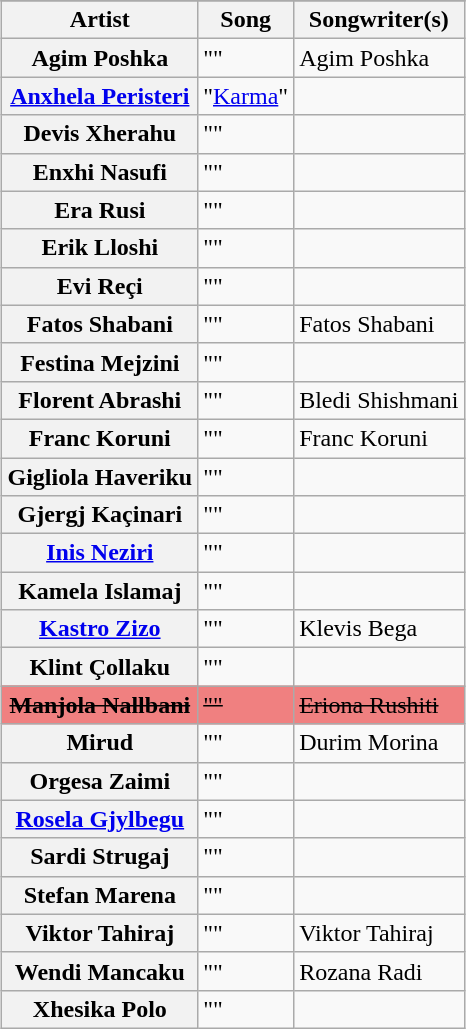<table class="wikitable sortable plainrowheaders" style="margin: 1em auto 1em auto">
<tr>
</tr>
<tr>
<th scope="col">Artist</th>
<th scope="col">Song</th>
<th scope="col" class="unsortable">Songwriter(s)</th>
</tr>
<tr>
<th scope="row">Agim Poshka</th>
<td>""</td>
<td>Agim Poshka</td>
</tr>
<tr>
<th scope="row"><a href='#'>Anxhela Peristeri</a></th>
<td>"<a href='#'>Karma</a>"</td>
<td></td>
</tr>
<tr>
<th scope="row">Devis Xherahu</th>
<td>""</td>
<td></td>
</tr>
<tr>
<th scope="row">Enxhi Nasufi</th>
<td>""</td>
<td></td>
</tr>
<tr>
<th scope="row">Era Rusi</th>
<td>""</td>
<td></td>
</tr>
<tr>
<th scope="row">Erik Lloshi</th>
<td>""</td>
<td></td>
</tr>
<tr>
<th scope="row">Evi Reçi</th>
<td>""</td>
<td></td>
</tr>
<tr>
<th scope="row">Fatos Shabani</th>
<td>""</td>
<td>Fatos Shabani</td>
</tr>
<tr>
<th scope="row">Festina Mejzini</th>
<td>""</td>
<td></td>
</tr>
<tr>
<th scope="row">Florent Abrashi</th>
<td>""</td>
<td>Bledi Shishmani</td>
</tr>
<tr>
<th scope="row">Franc Koruni</th>
<td>""</td>
<td>Franc Koruni</td>
</tr>
<tr>
<th scope="row">Gigliola Haveriku</th>
<td>""</td>
<td></td>
</tr>
<tr>
<th scope="row">Gjergj Kaçinari</th>
<td>""</td>
<td></td>
</tr>
<tr>
<th scope="row"><a href='#'>Inis Neziri</a></th>
<td>""</td>
<td></td>
</tr>
<tr>
<th scope="row">Kamela Islamaj</th>
<td>""</td>
<td></td>
</tr>
<tr>
<th scope="row"><a href='#'>Kastro Zizo</a></th>
<td>""</td>
<td>Klevis Bega</td>
</tr>
<tr>
<th scope="row">Klint Çollaku</th>
<td>""</td>
<td></td>
</tr>
<tr style="background:#F08080">
<th scope="row" style="background:#F08080"><del>Manjola Nallbani</del></th>
<td style="text-decoration: line-through;">""</td>
<td style="text-decoration: line-through;">Eriona Rushiti</td>
</tr>
<tr>
<th scope="row">Mirud</th>
<td>""</td>
<td>Durim Morina</td>
</tr>
<tr>
<th scope="row">Orgesa Zaimi</th>
<td>""</td>
<td></td>
</tr>
<tr>
<th scope="row"><a href='#'>Rosela Gjylbegu</a></th>
<td>""</td>
<td></td>
</tr>
<tr>
<th scope="row">Sardi Strugaj</th>
<td>""</td>
<td></td>
</tr>
<tr>
<th scope="row">Stefan Marena</th>
<td>""</td>
<td></td>
</tr>
<tr>
<th scope="row">Viktor Tahiraj</th>
<td>""</td>
<td>Viktor Tahiraj</td>
</tr>
<tr>
<th scope="row">Wendi Mancaku</th>
<td>""</td>
<td>Rozana Radi</td>
</tr>
<tr>
<th scope="row">Xhesika Polo</th>
<td>""</td>
<td></td>
</tr>
</table>
